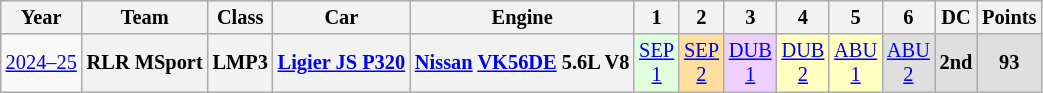<table class="wikitable" style="text-align:center; font-size:85%">
<tr>
<th>Year</th>
<th>Team</th>
<th>Class</th>
<th>Car</th>
<th>Engine</th>
<th>1</th>
<th>2</th>
<th>3</th>
<th>4</th>
<th>5</th>
<th>6</th>
<th>DC</th>
<th>Points</th>
</tr>
<tr>
<td><a href='#'>2024–25</a></td>
<th>RLR MSport</th>
<th>LMP3</th>
<th><a href='#'>Ligier JS P320</a></th>
<th><a href='#'>Nissan</a> <a href='#'>VK56DE</a> 5.6L V8</th>
<td style="background:#dfffdf;"><a href='#'>SEP<br>1</a><br></td>
<td style="background:#ffdf9f;"><a href='#'>SEP<br>2</a><br></td>
<td style="background:#efcfff;"><a href='#'>DUB<br>1</a><br></td>
<td style="background:#ffffbf;"><a href='#'>DUB<br>2</a><br></td>
<td style="background:#ffffbf;"><a href='#'>ABU<br>1</a><br></td>
<td style="background:#dfdfdf;"><a href='#'>ABU<br>2</a><br></td>
<th style="background:#dfdfdf;">2nd</th>
<th style="background:#dfdfdf;">93</th>
</tr>
</table>
